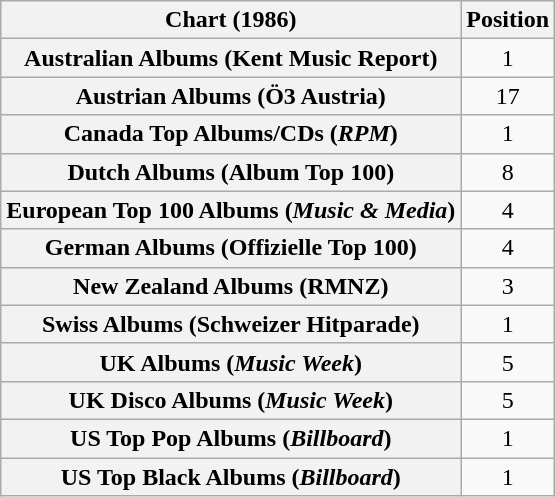<table class="wikitable sortable plainrowheaders" style="text-align:center">
<tr>
<th scope="col">Chart (1986)</th>
<th scope="col">Position</th>
</tr>
<tr>
<th scope="row">Australian Albums (Kent Music Report)</th>
<td>1</td>
</tr>
<tr>
<th scope="row">Austrian Albums (Ö3 Austria)</th>
<td>17</td>
</tr>
<tr>
<th scope="row">Canada Top Albums/CDs (<em>RPM</em>)</th>
<td>1</td>
</tr>
<tr>
<th scope="row">Dutch Albums (Album Top 100)</th>
<td>8</td>
</tr>
<tr>
<th scope="row">European Top 100 Albums (<em>Music & Media</em>)</th>
<td>4</td>
</tr>
<tr>
<th scope="row">German Albums (Offizielle Top 100)</th>
<td>4</td>
</tr>
<tr>
<th scope="row">New Zealand Albums (RMNZ)</th>
<td>3</td>
</tr>
<tr>
<th scope="row">Swiss Albums (Schweizer Hitparade)</th>
<td>1</td>
</tr>
<tr>
<th scope="row">UK Albums (<em>Music Week</em>)</th>
<td>5</td>
</tr>
<tr>
<th scope="row">UK Disco Albums (<em>Music Week</em>)</th>
<td>5</td>
</tr>
<tr>
<th scope="row">US Top Pop Albums (<em>Billboard</em>)</th>
<td>1</td>
</tr>
<tr>
<th scope="row">US Top Black Albums (<em>Billboard</em>)</th>
<td>1</td>
</tr>
</table>
